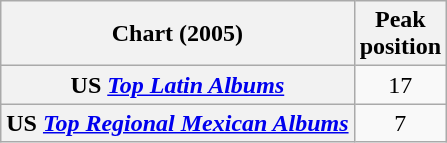<table class="wikitable sortable plainrowheaders" style="text-align:center;">
<tr>
<th>Chart (2005)</th>
<th>Peak<br>position</th>
</tr>
<tr>
<th scope=row>US <em><a href='#'>Top Latin Albums</a></em></th>
<td style="text-align:center;">17</td>
</tr>
<tr>
<th scope=row>US <em><a href='#'>Top Regional Mexican Albums</a></em></th>
<td style="text-align:center;">7</td>
</tr>
</table>
